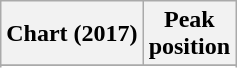<table class="wikitable sortable plainrowheaders" style="text-align:center">
<tr>
<th scope="col">Chart (2017)</th>
<th scope="col">Peak<br>position</th>
</tr>
<tr>
</tr>
<tr>
</tr>
<tr>
</tr>
</table>
